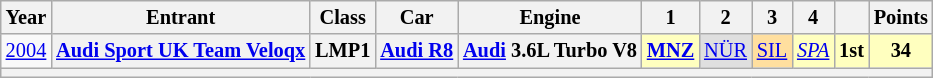<table class="wikitable" style="text-align:center; font-size:85%">
<tr>
<th>Year</th>
<th>Entrant</th>
<th>Class</th>
<th>Car</th>
<th>Engine</th>
<th>1</th>
<th>2</th>
<th>3</th>
<th>4</th>
<th></th>
<th>Points</th>
</tr>
<tr>
<td><a href='#'>2004</a></td>
<th nowrap><a href='#'>Audi Sport UK Team Veloqx</a></th>
<th>LMP1</th>
<th nowrap><a href='#'>Audi R8</a></th>
<th nowrap><a href='#'>Audi</a> 3.6L Turbo V8</th>
<td style="background:#FFFFBF;"><strong><a href='#'>MNZ</a></strong><br></td>
<td style="background:#DFDFDF;"><a href='#'>NÜR</a><br></td>
<td style="background:#FFDF9F;"><a href='#'>SIL</a><br></td>
<td style="background:#FFFFBF;"><em><a href='#'>SPA</a></em><br></td>
<th style="background:#FFFFBF;">1st</th>
<th style="background:#FFFFBF;">34</th>
</tr>
<tr>
<th colspan="11"></th>
</tr>
</table>
